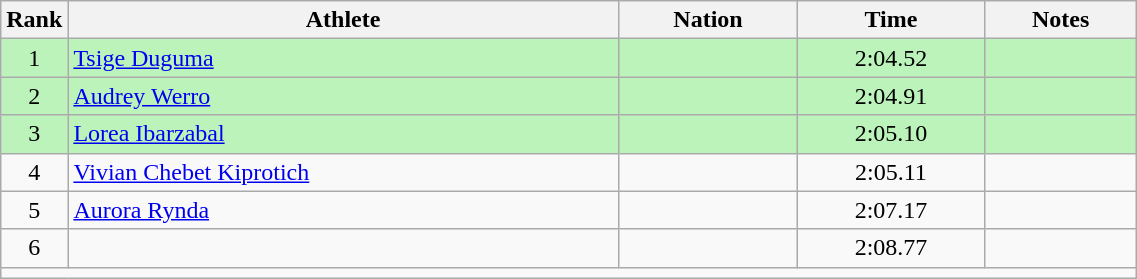<table class="wikitable sortable" style="text-align:center;width: 60%;">
<tr>
<th scope="col" style="width: 10px;">Rank</th>
<th scope="col">Athlete</th>
<th scope="col">Nation</th>
<th scope="col">Time</th>
<th scope="col">Notes</th>
</tr>
<tr bgcolor=bbf3bb>
<td>1</td>
<td align=left><a href='#'>Tsige Duguma</a></td>
<td align=left></td>
<td>2:04.52</td>
<td></td>
</tr>
<tr bgcolor=bbf3bb>
<td>2</td>
<td align=left><a href='#'>Audrey Werro</a></td>
<td align=left></td>
<td>2:04.91</td>
<td></td>
</tr>
<tr bgcolor=bbf3bb>
<td>3</td>
<td align=left><a href='#'>Lorea Ibarzabal</a></td>
<td align=left></td>
<td>2:05.10</td>
<td></td>
</tr>
<tr>
<td>4</td>
<td align=left><a href='#'>Vivian Chebet Kiprotich</a></td>
<td align=left></td>
<td>2:05.11</td>
<td></td>
</tr>
<tr>
<td>5</td>
<td align=left><a href='#'>Aurora Rynda</a></td>
<td align=left></td>
<td>2:07.17</td>
<td></td>
</tr>
<tr>
<td>6</td>
<td align=left></td>
<td align=left></td>
<td>2:08.77</td>
<td></td>
</tr>
<tr class="sortbottom">
<td colspan="5"></td>
</tr>
</table>
